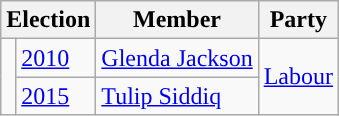<table class="wikitable">
<tr>
<th colspan="2">Election</th>
<th>Member</th>
<th>Party</th>
</tr>
<tr>
<td rowspan=2 style="color:inherit;background-color: "></td>
<td><a href='#'>2010</a></td>
<td><a href='#'>Glenda Jackson</a></td>
<td rowspan=2><a href='#'>Labour</a></td>
</tr>
<tr>
<td><a href='#'>2015</a></td>
<td><a href='#'>Tulip Siddiq</a></td>
</tr>
</table>
